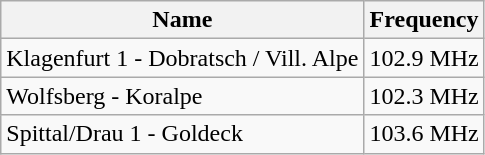<table class="wikitable">
<tr>
<th class="hintergrundfarbe5">Name</th>
<th class="hintergrundfarbe5">Frequency</th>
</tr>
<tr>
<td>Klagenfurt 1 - Dobratsch / Vill. Alpe</td>
<td>102.9 MHz</td>
</tr>
<tr>
<td>Wolfsberg - Koralpe</td>
<td>102.3 MHz</td>
</tr>
<tr>
<td>Spittal/Drau 1 - Goldeck</td>
<td>103.6 MHz</td>
</tr>
</table>
